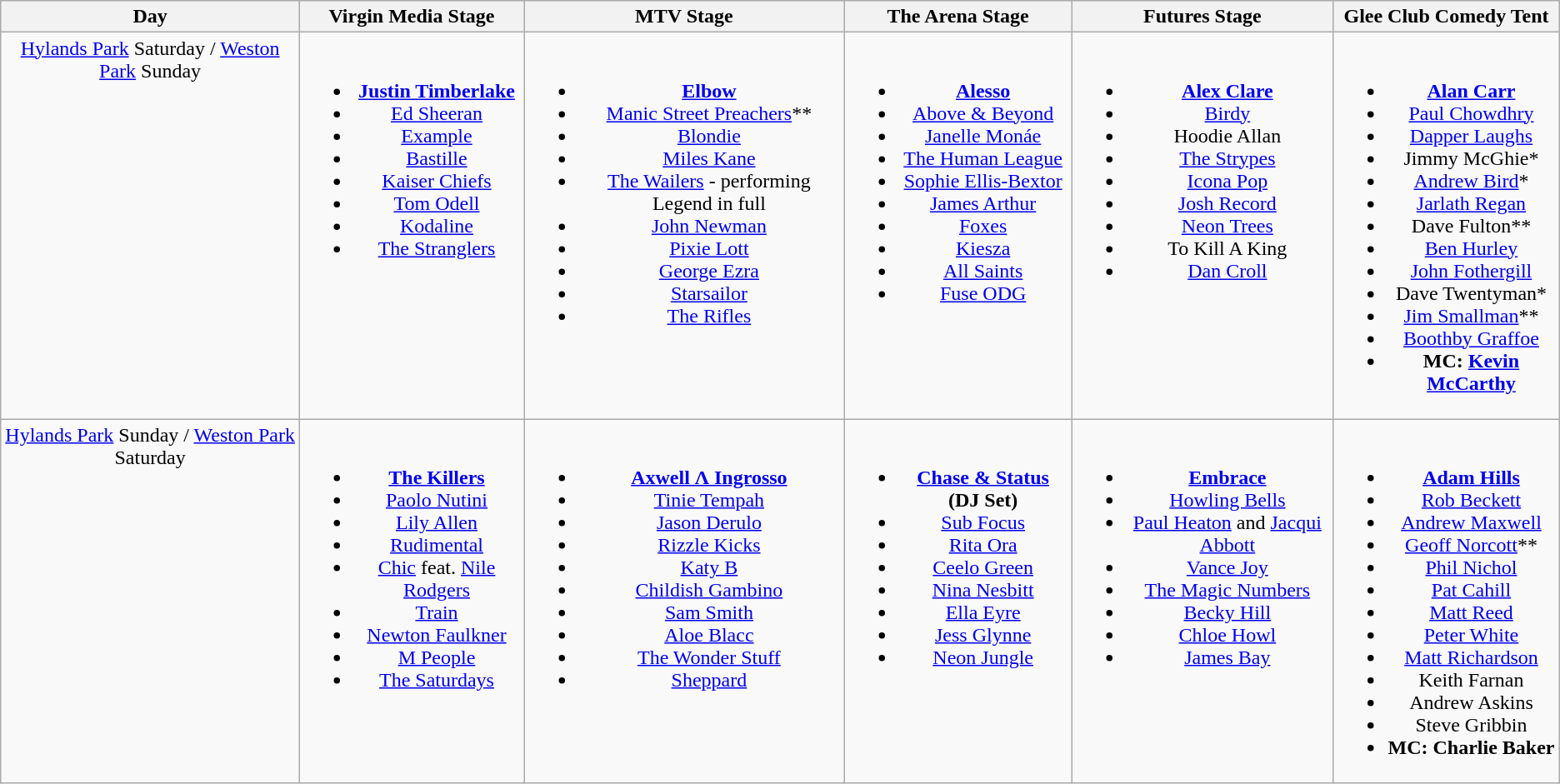<table class="wikitable" style="text-align:center;">
<tr>
<th>Day</th>
<th>Virgin Media Stage</th>
<th>MTV Stage</th>
<th>The Arena Stage</th>
<th>Futures Stage</th>
<th>Glee Club Comedy Tent</th>
</tr>
<tr style="vertical-align: top">
<td><a href='#'>Hylands Park</a> Saturday / <a href='#'>Weston Park</a> Sunday</td>
<td><br><ul><li><strong><a href='#'>Justin Timberlake</a></strong></li><li><a href='#'>Ed Sheeran</a></li><li><a href='#'>Example</a></li><li><a href='#'>Bastille</a></li><li><a href='#'>Kaiser Chiefs</a></li><li><a href='#'>Tom Odell</a></li><li><a href='#'>Kodaline</a></li><li><a href='#'>The Stranglers</a></li></ul></td>
<td><br><ul><li><strong><a href='#'>Elbow</a></strong></li><li><a href='#'>Manic Street Preachers</a>**</li><li><a href='#'>Blondie</a></li><li><a href='#'>Miles Kane</a></li><li><a href='#'>The Wailers</a> - performing Legend in full</li><li><a href='#'>John Newman</a></li><li><a href='#'>Pixie Lott</a></li><li><a href='#'>George Ezra</a></li><li><a href='#'>Starsailor</a></li><li><a href='#'>The Rifles</a></li></ul></td>
<td><br><ul><li><strong><a href='#'>Alesso</a></strong></li><li><a href='#'>Above & Beyond</a></li><li><a href='#'>Janelle Monáe</a></li><li><a href='#'>The Human League</a></li><li><a href='#'>Sophie Ellis-Bextor</a></li><li><a href='#'>James Arthur</a></li><li><a href='#'>Foxes</a></li><li><a href='#'>Kiesza</a></li><li><a href='#'>All Saints</a></li><li><a href='#'>Fuse ODG</a></li></ul></td>
<td><br><ul><li><strong><a href='#'>Alex Clare</a></strong></li><li><a href='#'>Birdy</a></li><li>Hoodie Allan</li><li><a href='#'>The Strypes</a></li><li><a href='#'>Icona Pop</a></li><li><a href='#'>Josh Record</a></li><li><a href='#'>Neon Trees</a></li><li>To Kill A King</li><li><a href='#'>Dan Croll</a></li></ul></td>
<td><br><ul><li><strong><a href='#'>Alan Carr</a></strong></li><li><a href='#'>Paul Chowdhry</a></li><li><a href='#'>Dapper Laughs</a></li><li>Jimmy McGhie*</li><li><a href='#'>Andrew Bird</a>*</li><li><a href='#'>Jarlath Regan</a></li><li>Dave Fulton**</li><li><a href='#'>Ben Hurley</a></li><li><a href='#'>John Fothergill</a></li><li>Dave Twentyman*</li><li><a href='#'>Jim Smallman</a>**</li><li><a href='#'>Boothby Graffoe</a></li><li><strong>MC: <a href='#'>Kevin McCarthy</a></strong></li></ul></td>
</tr>
<tr style="vertical-align: top">
<td><a href='#'>Hylands Park</a> Sunday / <a href='#'>Weston Park</a> Saturday</td>
<td><br><ul><li><strong><a href='#'>The Killers</a></strong></li><li><a href='#'>Paolo Nutini</a></li><li><a href='#'>Lily Allen</a></li><li><a href='#'>Rudimental</a></li><li><a href='#'>Chic</a> feat. <a href='#'>Nile Rodgers</a></li><li><a href='#'>Train</a></li><li><a href='#'>Newton Faulkner</a></li><li><a href='#'>M People</a></li><li><a href='#'>The Saturdays</a></li></ul></td>
<td><br><ul><li><strong><a href='#'>Axwell Λ Ingrosso</a></strong></li><li><a href='#'>Tinie Tempah</a></li><li><a href='#'>Jason Derulo</a></li><li><a href='#'>Rizzle Kicks</a></li><li><a href='#'>Katy B</a></li><li><a href='#'>Childish Gambino</a></li><li><a href='#'>Sam Smith</a></li><li><a href='#'>Aloe Blacc</a></li><li><a href='#'>The Wonder Stuff</a></li><li><a href='#'>Sheppard</a></li></ul></td>
<td><br><ul><li><strong><a href='#'>Chase & Status</a> (DJ Set)</strong></li><li><a href='#'>Sub Focus</a></li><li><a href='#'>Rita Ora</a></li><li><a href='#'>Ceelo Green</a></li><li><a href='#'>Nina Nesbitt</a></li><li><a href='#'>Ella Eyre</a></li><li><a href='#'>Jess Glynne</a></li><li><a href='#'>Neon Jungle</a></li></ul></td>
<td><br><ul><li><strong><a href='#'>Embrace</a></strong></li><li><a href='#'>Howling Bells</a></li><li><a href='#'>Paul Heaton</a> and <a href='#'>Jacqui Abbott</a></li><li><a href='#'>Vance Joy</a></li><li><a href='#'>The Magic Numbers</a></li><li><a href='#'>Becky Hill</a></li><li><a href='#'>Chloe Howl</a></li><li><a href='#'>James Bay</a></li></ul></td>
<td><br><ul><li><strong><a href='#'>Adam Hills</a></strong></li><li><a href='#'>Rob Beckett</a></li><li><a href='#'>Andrew Maxwell</a></li><li><a href='#'>Geoff Norcott</a>**</li><li><a href='#'>Phil Nichol</a></li><li><a href='#'>Pat Cahill</a></li><li><a href='#'>Matt Reed</a></li><li><a href='#'>Peter White</a></li><li><a href='#'>Matt Richardson</a></li><li>Keith Farnan</li><li>Andrew Askins</li><li>Steve Gribbin</li><li><strong>MC: Charlie Baker</strong></li></ul></td>
</tr>
</table>
